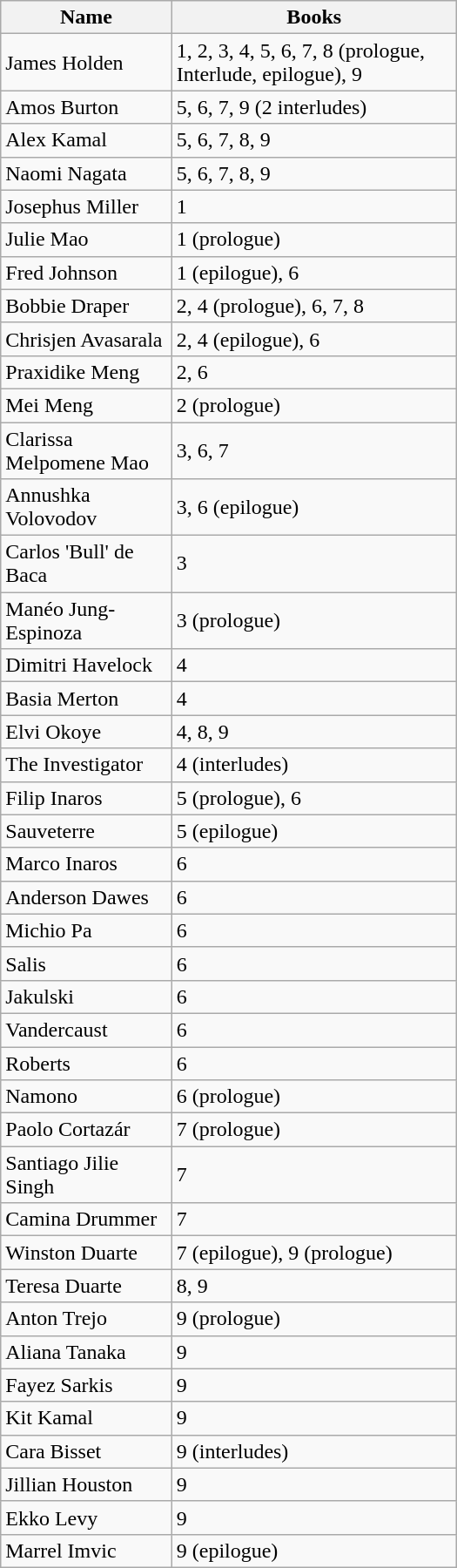<table class="wikitable sortable collapsible uncollapsed floatright"  width="350">
<tr>
<th scope="col">Name</th>
<th scope="col">Books</th>
</tr>
<tr>
<td>James Holden</td>
<td>1, 2, 3, 4, 5, 6, 7, 8 (prologue, Interlude, epilogue), 9</td>
</tr>
<tr>
<td>Amos Burton</td>
<td>5, 6, 7, 9 (2 interludes)</td>
</tr>
<tr>
<td>Alex Kamal</td>
<td>5, 6, 7, 8, 9</td>
</tr>
<tr>
<td>Naomi Nagata</td>
<td>5, 6, 7, 8, 9</td>
</tr>
<tr>
<td>Josephus Miller</td>
<td>1</td>
</tr>
<tr>
<td>Julie Mao</td>
<td>1 (prologue)</td>
</tr>
<tr>
<td>Fred Johnson</td>
<td>1 (epilogue), 6</td>
</tr>
<tr>
<td>Bobbie Draper</td>
<td>2, 4 (prologue), 6, 7, 8</td>
</tr>
<tr>
<td>Chrisjen Avasarala</td>
<td>2, 4 (epilogue), 6</td>
</tr>
<tr>
<td>Praxidike Meng</td>
<td>2, 6</td>
</tr>
<tr>
<td>Mei Meng</td>
<td>2 (prologue)</td>
</tr>
<tr>
<td>Clarissa Melpomene Mao</td>
<td>3, 6, 7</td>
</tr>
<tr>
<td>Annushka Volovodov</td>
<td>3, 6 (epilogue)</td>
</tr>
<tr>
<td>Carlos 'Bull' de Baca</td>
<td>3</td>
</tr>
<tr>
<td>Manéo Jung-Espinoza</td>
<td>3 (prologue)</td>
</tr>
<tr>
<td>Dimitri Havelock</td>
<td>4</td>
</tr>
<tr>
<td>Basia Merton</td>
<td>4</td>
</tr>
<tr>
<td>Elvi Okoye</td>
<td>4, 8, 9</td>
</tr>
<tr>
<td>The Investigator</td>
<td>4 (interludes)</td>
</tr>
<tr>
<td>Filip Inaros</td>
<td>5 (prologue), 6</td>
</tr>
<tr>
<td>Sauveterre</td>
<td>5 (epilogue)</td>
</tr>
<tr>
<td>Marco Inaros</td>
<td>6</td>
</tr>
<tr>
<td>Anderson Dawes</td>
<td>6</td>
</tr>
<tr>
<td>Michio Pa</td>
<td>6</td>
</tr>
<tr>
<td>Salis</td>
<td>6</td>
</tr>
<tr>
<td>Jakulski</td>
<td>6</td>
</tr>
<tr>
<td>Vandercaust</td>
<td>6</td>
</tr>
<tr>
<td>Roberts</td>
<td>6</td>
</tr>
<tr>
<td>Namono</td>
<td>6 (prologue)</td>
</tr>
<tr>
<td>Paolo Cortazár</td>
<td>7 (prologue)</td>
</tr>
<tr>
<td>Santiago Jilie Singh</td>
<td>7</td>
</tr>
<tr>
<td>Camina Drummer</td>
<td>7</td>
</tr>
<tr>
<td>Winston Duarte</td>
<td>7 (epilogue), 9 (prologue)</td>
</tr>
<tr>
<td>Teresa Duarte</td>
<td>8, 9</td>
</tr>
<tr>
<td>Anton Trejo</td>
<td>9 (prologue)</td>
</tr>
<tr>
<td>Aliana Tanaka</td>
<td>9</td>
</tr>
<tr>
<td>Fayez Sarkis</td>
<td>9</td>
</tr>
<tr>
<td>Kit Kamal</td>
<td>9</td>
</tr>
<tr>
<td>Cara Bisset</td>
<td>9 (interludes)</td>
</tr>
<tr>
<td>Jillian Houston</td>
<td>9</td>
</tr>
<tr>
<td>Ekko Levy</td>
<td>9</td>
</tr>
<tr>
<td>Marrel Imvic</td>
<td>9 (epilogue)</td>
</tr>
</table>
